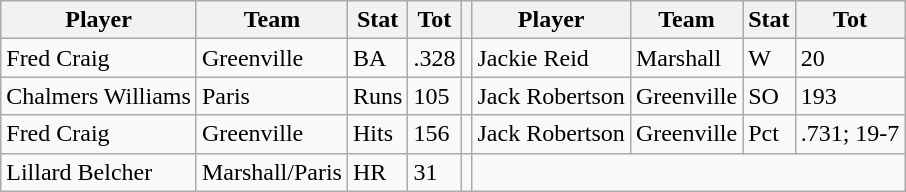<table class="wikitable">
<tr>
<th>Player</th>
<th>Team</th>
<th>Stat</th>
<th>Tot</th>
<th></th>
<th>Player</th>
<th>Team</th>
<th>Stat</th>
<th>Tot</th>
</tr>
<tr>
<td>Fred Craig</td>
<td>Greenville</td>
<td>BA</td>
<td>.328</td>
<td></td>
<td>Jackie Reid</td>
<td>Marshall</td>
<td>W</td>
<td>20</td>
</tr>
<tr>
<td>Chalmers Williams</td>
<td>Paris</td>
<td>Runs</td>
<td>105</td>
<td></td>
<td>Jack Robertson</td>
<td>Greenville</td>
<td>SO</td>
<td>193</td>
</tr>
<tr>
<td>Fred Craig</td>
<td>Greenville</td>
<td>Hits</td>
<td>156</td>
<td></td>
<td>Jack Robertson</td>
<td>Greenville</td>
<td>Pct</td>
<td>.731; 19-7</td>
</tr>
<tr>
<td>Lillard Belcher</td>
<td>Marshall/Paris</td>
<td>HR</td>
<td>31</td>
<td></td>
</tr>
</table>
